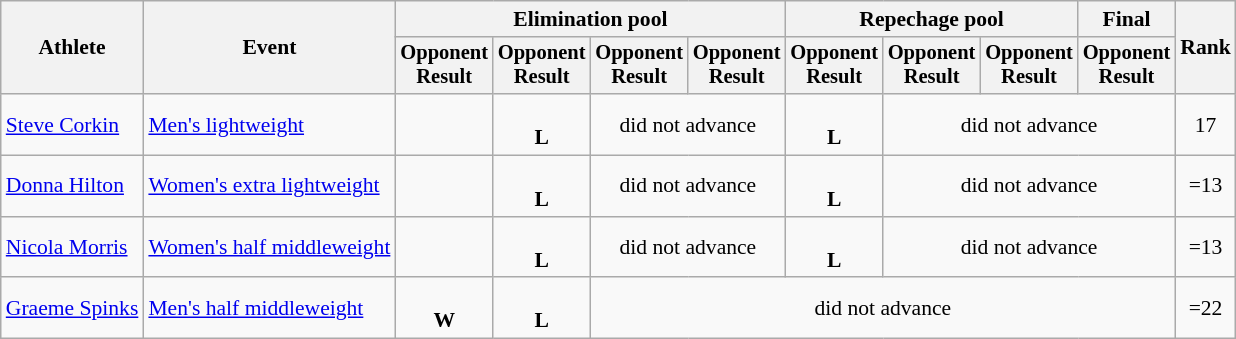<table class=wikitable style="font-size:90%;text-align:center">
<tr>
<th rowspan=2>Athlete</th>
<th rowspan=2>Event</th>
<th colspan=4>Elimination pool</th>
<th colspan=3>Repechage pool</th>
<th>Final</th>
<th rowspan=2>Rank</th>
</tr>
<tr style="font-size:95%">
<th>Opponent<br>Result</th>
<th>Opponent<br>Result</th>
<th>Opponent<br>Result</th>
<th>Opponent<br>Result</th>
<th>Opponent<br>Result</th>
<th>Opponent<br>Result</th>
<th>Opponent<br>Result</th>
<th>Opponent<br>Result</th>
</tr>
<tr>
<td align=left><a href='#'>Steve Corkin</a></td>
<td align=left><a href='#'>Men's lightweight</a></td>
<td></td>
<td><br><strong>L</strong></td>
<td colspan=2>did not advance</td>
<td><br><strong>L</strong></td>
<td colspan=3>did not advance</td>
<td>17</td>
</tr>
<tr>
<td align=left><a href='#'>Donna Hilton</a></td>
<td align=left><a href='#'>Women's extra lightweight</a></td>
<td></td>
<td><br><strong>L</strong></td>
<td colspan=2>did not advance</td>
<td><br><strong>L</strong></td>
<td colspan=3>did not advance</td>
<td>=13</td>
</tr>
<tr>
<td align=left><a href='#'>Nicola Morris</a></td>
<td align=left><a href='#'>Women's half middleweight</a></td>
<td></td>
<td><br><strong>L</strong></td>
<td colspan=2>did not advance</td>
<td><br><strong>L</strong></td>
<td colspan=3>did not advance</td>
<td>=13</td>
</tr>
<tr>
<td align=left><a href='#'>Graeme Spinks</a></td>
<td align=left><a href='#'>Men's half middleweight</a></td>
<td><br><strong>W</strong></td>
<td><br><strong>L</strong></td>
<td colspan=6>did not advance</td>
<td>=22</td>
</tr>
</table>
